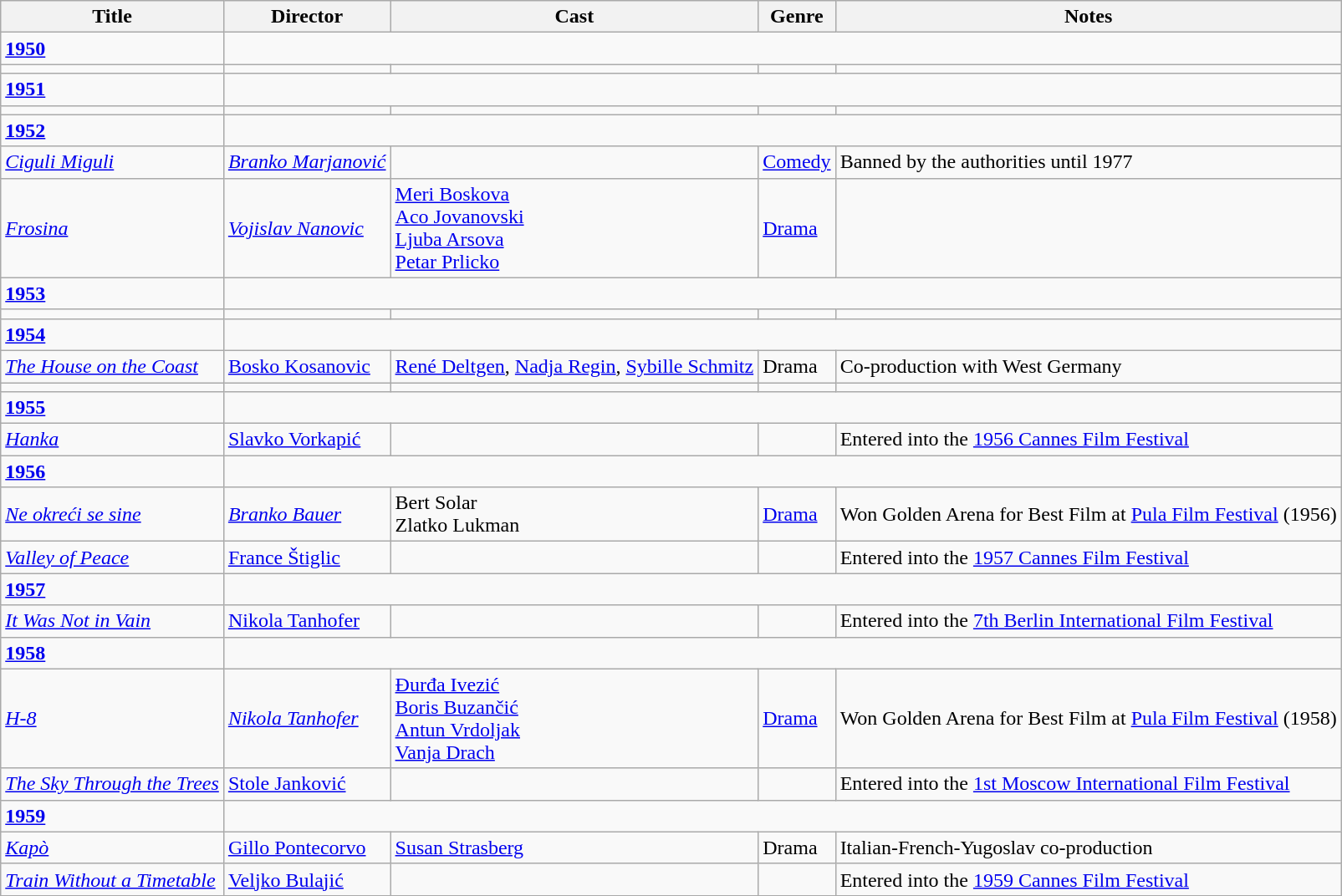<table class="wikitable">
<tr>
<th>Title</th>
<th>Director</th>
<th>Cast</th>
<th>Genre</th>
<th>Notes</th>
</tr>
<tr>
<td><strong><a href='#'>1950</a></strong></td>
</tr>
<tr>
<td></td>
<td></td>
<td></td>
<td></td>
<td></td>
</tr>
<tr>
<td><strong><a href='#'>1951</a></strong></td>
</tr>
<tr>
<td></td>
<td></td>
<td></td>
<td></td>
<td></td>
</tr>
<tr>
<td><strong><a href='#'>1952</a></strong></td>
</tr>
<tr>
<td><em><a href='#'>Ciguli Miguli</a></em></td>
<td><em><a href='#'>Branko Marjanović</a></em></td>
<td></td>
<td><a href='#'>Comedy</a></td>
<td>Banned by the authorities until 1977</td>
</tr>
<tr>
<td><em><a href='#'>Frosina</a></em></td>
<td><em><a href='#'>Vojislav Nanovic</a></em></td>
<td><a href='#'>Meri Boskova</a><br><a href='#'>Aco Jovanovski</a><br><a href='#'>Ljuba Arsova</a><br><a href='#'>Petar Prlicko</a></td>
<td><a href='#'>Drama</a></td>
<td></td>
</tr>
<tr>
<td><strong><a href='#'>1953</a></strong></td>
</tr>
<tr>
<td></td>
<td></td>
<td></td>
<td></td>
<td></td>
</tr>
<tr>
<td><strong><a href='#'>1954</a></strong></td>
</tr>
<tr>
<td><em><a href='#'>The House on the Coast</a></em></td>
<td><a href='#'>Bosko Kosanovic</a></td>
<td><a href='#'>René Deltgen</a>, <a href='#'>Nadja Regin</a>, <a href='#'>Sybille Schmitz</a></td>
<td>Drama</td>
<td>Co-production with West Germany</td>
</tr>
<tr>
<td></td>
<td></td>
<td></td>
<td></td>
<td></td>
</tr>
<tr>
<td><strong><a href='#'>1955</a></strong></td>
</tr>
<tr>
<td><em><a href='#'>Hanka</a></em></td>
<td><a href='#'>Slavko Vorkapić</a></td>
<td></td>
<td></td>
<td>Entered into the <a href='#'>1956 Cannes Film Festival</a></td>
</tr>
<tr>
<td><strong><a href='#'>1956</a></strong></td>
</tr>
<tr>
<td><em><a href='#'>Ne okreći se sine</a></em></td>
<td><em><a href='#'>Branko Bauer</a></em></td>
<td>Bert Solar<br>Zlatko Lukman</td>
<td><a href='#'>Drama</a></td>
<td>Won Golden Arena for Best Film at <a href='#'>Pula Film Festival</a> (1956)</td>
</tr>
<tr>
<td><em><a href='#'>Valley of Peace</a></em></td>
<td><a href='#'>France Štiglic</a></td>
<td></td>
<td></td>
<td>Entered into the <a href='#'>1957 Cannes Film Festival</a></td>
</tr>
<tr>
<td><strong><a href='#'>1957</a></strong></td>
</tr>
<tr>
<td><em><a href='#'>It Was Not in Vain</a></em></td>
<td><a href='#'>Nikola Tanhofer</a></td>
<td></td>
<td></td>
<td>Entered into the <a href='#'>7th Berlin International Film Festival</a></td>
</tr>
<tr>
<td><strong><a href='#'>1958</a></strong></td>
</tr>
<tr>
<td><em><a href='#'>H-8</a></em></td>
<td><em><a href='#'>Nikola Tanhofer</a></em></td>
<td><a href='#'>Đurđa Ivezić</a><br><a href='#'>Boris Buzančić</a><br><a href='#'>Antun Vrdoljak</a><br><a href='#'>Vanja Drach</a></td>
<td><a href='#'>Drama</a></td>
<td>Won Golden Arena for Best Film at <a href='#'>Pula Film Festival</a> (1958)</td>
</tr>
<tr>
<td><em><a href='#'>The Sky Through the Trees</a></em></td>
<td><a href='#'>Stole Janković</a></td>
<td></td>
<td></td>
<td>Entered into the <a href='#'>1st Moscow International Film Festival</a></td>
</tr>
<tr>
<td><strong><a href='#'>1959</a></strong></td>
</tr>
<tr>
<td><em><a href='#'>Kapò</a></em></td>
<td><a href='#'>Gillo Pontecorvo</a></td>
<td><a href='#'>Susan Strasberg</a></td>
<td>Drama</td>
<td>Italian-French-Yugoslav co-production</td>
</tr>
<tr>
<td><em><a href='#'>Train Without a Timetable</a></em></td>
<td><a href='#'>Veljko Bulajić</a></td>
<td></td>
<td></td>
<td>Entered into the <a href='#'>1959 Cannes Film Festival</a></td>
</tr>
<tr>
</tr>
</table>
